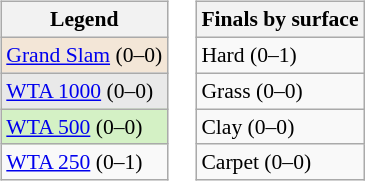<table>
<tr valign=top>
<td><br><table class=wikitable style=font-size:90%>
<tr>
<th>Legend</th>
</tr>
<tr>
<td bgcolor=f3e6d7><a href='#'>Grand Slam</a> (0–0)</td>
</tr>
<tr>
<td bgcolor=e9e9e9><a href='#'>WTA 1000</a> (0–0)</td>
</tr>
<tr>
<td bgcolor=d4f1c5><a href='#'>WTA 500</a> (0–0)</td>
</tr>
<tr>
<td><a href='#'>WTA 250</a> (0–1)</td>
</tr>
</table>
</td>
<td><br><table class=wikitable style=font-size:90%>
<tr>
<th>Finals by surface</th>
</tr>
<tr>
<td>Hard (0–1)</td>
</tr>
<tr>
<td>Grass (0–0)</td>
</tr>
<tr>
<td>Clay (0–0)</td>
</tr>
<tr>
<td>Carpet (0–0)</td>
</tr>
</table>
</td>
</tr>
</table>
